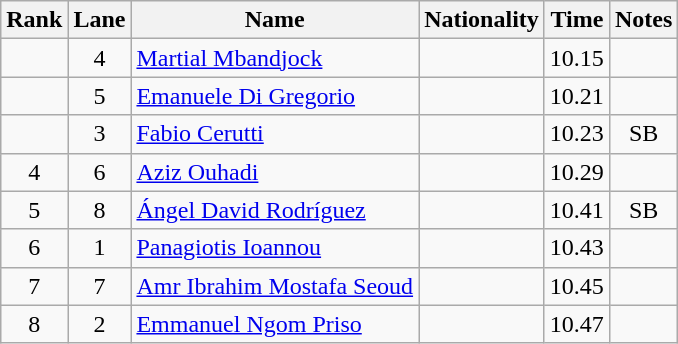<table class="wikitable sortable" style="text-align:center">
<tr>
<th>Rank</th>
<th>Lane</th>
<th>Name</th>
<th>Nationality</th>
<th>Time</th>
<th>Notes</th>
</tr>
<tr>
<td></td>
<td>4</td>
<td align=left><a href='#'>Martial Mbandjock</a></td>
<td align=left></td>
<td>10.15</td>
<td></td>
</tr>
<tr>
<td></td>
<td>5</td>
<td align=left><a href='#'>Emanuele Di Gregorio</a></td>
<td align=left></td>
<td>10.21</td>
<td></td>
</tr>
<tr>
<td></td>
<td>3</td>
<td align=left><a href='#'>Fabio Cerutti</a></td>
<td align=left></td>
<td>10.23</td>
<td>SB</td>
</tr>
<tr>
<td>4</td>
<td>6</td>
<td align=left><a href='#'>Aziz Ouhadi</a></td>
<td align=left></td>
<td>10.29</td>
<td></td>
</tr>
<tr>
<td>5</td>
<td>8</td>
<td align=left><a href='#'>Ángel David Rodríguez</a></td>
<td align=left></td>
<td>10.41</td>
<td>SB</td>
</tr>
<tr>
<td>6</td>
<td>1</td>
<td align=left><a href='#'>Panagiotis Ioannou</a></td>
<td align=left></td>
<td>10.43</td>
<td></td>
</tr>
<tr>
<td>7</td>
<td>7</td>
<td align=left><a href='#'>Amr Ibrahim Mostafa Seoud</a></td>
<td align=left></td>
<td>10.45</td>
<td></td>
</tr>
<tr>
<td>8</td>
<td>2</td>
<td align=left><a href='#'>Emmanuel Ngom Priso</a></td>
<td align=left></td>
<td>10.47</td>
<td></td>
</tr>
</table>
